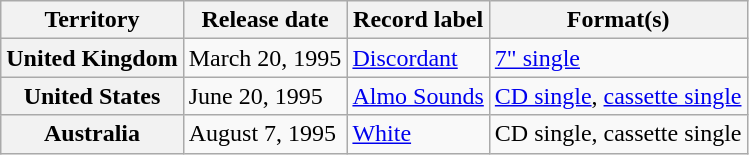<table class="wikitable plainrowheaders">
<tr>
<th scope="col">Territory</th>
<th scope="col">Release date</th>
<th scope="col">Record label</th>
<th scope="col">Format(s)</th>
</tr>
<tr>
<th scope="row">United Kingdom</th>
<td>March 20, 1995</td>
<td><a href='#'>Discordant</a></td>
<td><a href='#'>7" single</a></td>
</tr>
<tr>
<th scope="row">United States</th>
<td>June 20, 1995</td>
<td><a href='#'>Almo Sounds</a></td>
<td><a href='#'>CD single</a>, <a href='#'>cassette single</a></td>
</tr>
<tr>
<th scope="row">Australia</th>
<td>August 7, 1995</td>
<td><a href='#'>White</a></td>
<td>CD single, cassette single</td>
</tr>
</table>
